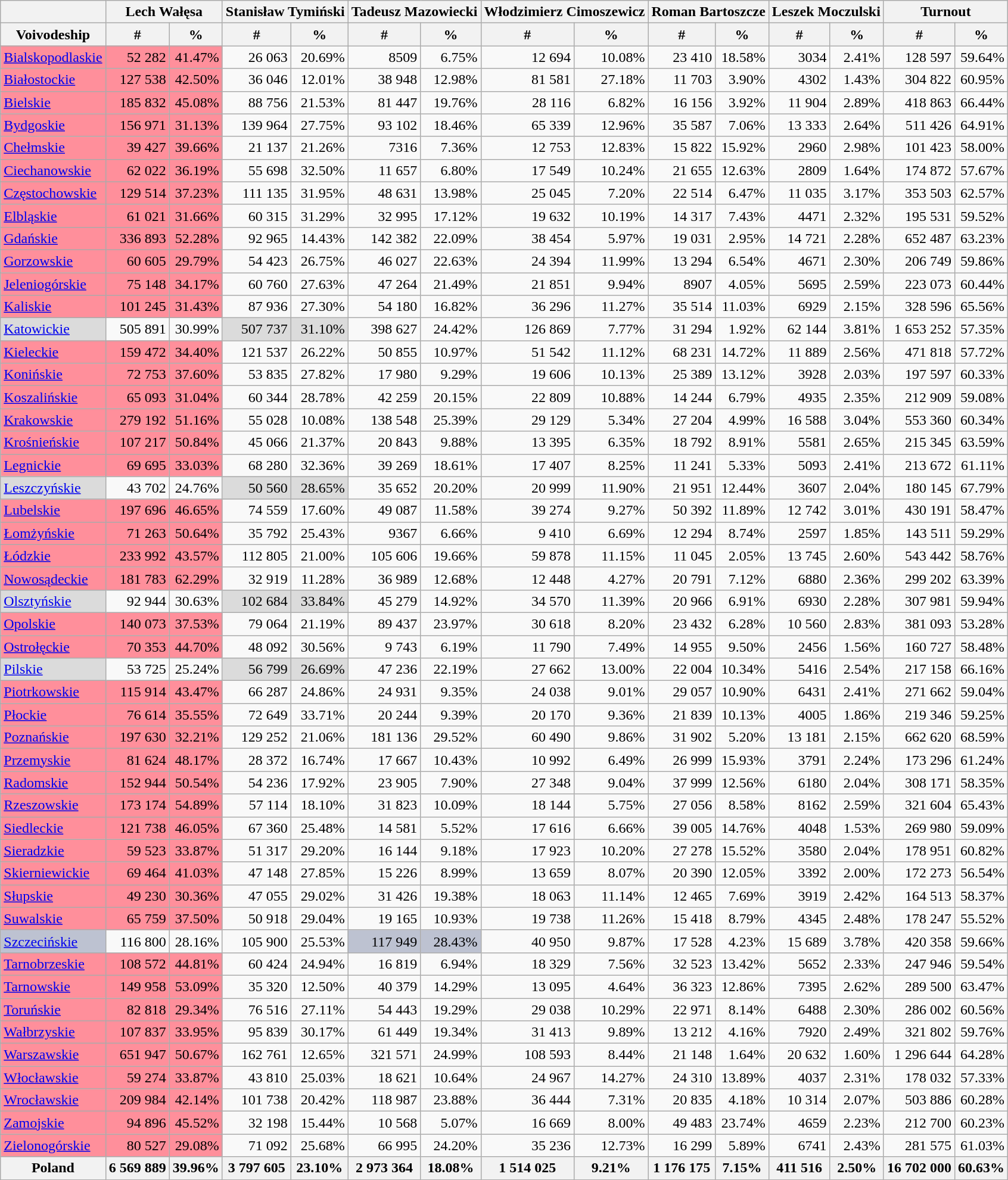<table class="wikitable sortable" style="text-align:right">
<tr>
<th></th>
<th align=center colspan=2>Lech Wałęsa</th>
<th align=center colspan=2>Stanisław Tymiński</th>
<th align=center colspan=2>Tadeusz Mazowiecki</th>
<th align=center colspan=2>Włodzimierz Cimoszewicz</th>
<th align=center colspan=2>Roman Bartoszcze</th>
<th align=center colspan=2>Leszek Moczulski</th>
<th align=center colspan=2>Turnout</th>
</tr>
<tr>
<th align=center>Voivodeship</th>
<th align=center data-sort-type="number">#</th>
<th align=center data-sort-type="number">%</th>
<th align=center data-sort-type="number">#</th>
<th align=center data-sort-type="number">%</th>
<th align=center data-sort-type="number">#</th>
<th align=center data-sort-type="number">%</th>
<th align=center data-sort-type="number">#</th>
<th align=center data-sort-type="number">%</th>
<th align=center data-sort-type="number">#</th>
<th align=center data-sort-type="number">%</th>
<th align=center data-sort-type="number">#</th>
<th align=center data-sort-type="number">%</th>
<th align=center data-sort-type="number">#</th>
<th align=center data-sort-type="number">%</th>
</tr>
<tr>
<td align=left style="background: #FF8F9B"><a href='#'>Bialskopodlaskie</a></td>
<td style="background: #FF8F9B;">52 282</td>
<td style="background: #FF8F9B;">41.47%</td>
<td>26 063</td>
<td>20.69%</td>
<td>8509</td>
<td>6.75%</td>
<td>12 694</td>
<td>10.08%</td>
<td>23 410</td>
<td>18.58%</td>
<td>3034</td>
<td>2.41%</td>
<td>128 597</td>
<td>59.64%</td>
</tr>
<tr>
<td align=left style="background: #FF8F9B"><a href='#'>Białostockie</a></td>
<td style="background: #FF8F9B;">127 538</td>
<td style="background: #FF8F9B;">42.50%</td>
<td>36 046</td>
<td>12.01%</td>
<td>38 948</td>
<td>12.98%</td>
<td>81 581</td>
<td>27.18%</td>
<td>11 703</td>
<td>3.90%</td>
<td>4302</td>
<td>1.43%</td>
<td>304 822</td>
<td>60.95%</td>
</tr>
<tr>
<td align=left style="background: #FF8F9B"><a href='#'>Bielskie</a></td>
<td style="background: #FF8F9B;">185 832</td>
<td style="background: #FF8F9B;">45.08%</td>
<td>88 756</td>
<td>21.53%</td>
<td>81 447</td>
<td>19.76%</td>
<td>28 116</td>
<td>6.82%</td>
<td>16 156</td>
<td>3.92%</td>
<td>11 904</td>
<td>2.89%</td>
<td>418 863</td>
<td>66.44%</td>
</tr>
<tr>
<td align=left style="background: #FF8F9B"><a href='#'>Bydgoskie</a></td>
<td style="background: #FF8F9B;">156 971</td>
<td style="background: #FF8F9B;">31.13%</td>
<td>139 964</td>
<td>27.75%</td>
<td>93 102</td>
<td>18.46%</td>
<td>65 339</td>
<td>12.96%</td>
<td>35 587</td>
<td>7.06%</td>
<td>13 333</td>
<td>2.64%</td>
<td>511 426</td>
<td>64.91%</td>
</tr>
<tr>
<td align=left style="background: #FF8F9B"><a href='#'>Chełmskie</a></td>
<td style="background: #FF8F9B;">39 427</td>
<td style="background: #FF8F9B;">39.66%</td>
<td>21 137</td>
<td>21.26%</td>
<td>7316</td>
<td>7.36%</td>
<td>12 753</td>
<td>12.83%</td>
<td>15 822</td>
<td>15.92%</td>
<td>2960</td>
<td>2.98%</td>
<td>101 423</td>
<td>58.00%</td>
</tr>
<tr>
<td align=left style="background: #FF8F9B"><a href='#'>Ciechanowskie</a></td>
<td style="background: #FF8F9B;">62 022</td>
<td style="background: #FF8F9B;">36.19%</td>
<td>55 698</td>
<td>32.50%</td>
<td>11 657</td>
<td>6.80%</td>
<td>17 549</td>
<td>10.24%</td>
<td>21 655</td>
<td>12.63%</td>
<td>2809</td>
<td>1.64%</td>
<td>174 872</td>
<td>57.67%</td>
</tr>
<tr>
<td align=left style="background: #FF8F9B"><a href='#'>Częstochowskie</a></td>
<td style="background: #FF8F9B;">129 514</td>
<td style="background: #FF8F9B;">37.23%</td>
<td>111 135</td>
<td>31.95%</td>
<td>48 631</td>
<td>13.98%</td>
<td>25 045</td>
<td>7.20%</td>
<td>22 514</td>
<td>6.47%</td>
<td>11 035</td>
<td>3.17%</td>
<td>353 503</td>
<td>62.57%</td>
</tr>
<tr>
<td align=left style="background: #FF8F9B"><a href='#'>Elbląskie</a></td>
<td style="background: #FF8F9B;">61 021</td>
<td style="background: #FF8F9B;">31.66%</td>
<td>60 315</td>
<td>31.29%</td>
<td>32 995</td>
<td>17.12%</td>
<td>19 632</td>
<td>10.19%</td>
<td>14 317</td>
<td>7.43%</td>
<td>4471</td>
<td>2.32%</td>
<td>195 531</td>
<td>59.52%</td>
</tr>
<tr>
<td align=left style="background: #FF8F9B"><a href='#'>Gdańskie</a></td>
<td style="background: #FF8F9B;">336 893</td>
<td style="background: #FF8F9B;">52.28%</td>
<td>92 965</td>
<td>14.43%</td>
<td>142 382</td>
<td>22.09%</td>
<td>38 454</td>
<td>5.97%</td>
<td>19 031</td>
<td>2.95%</td>
<td>14 721</td>
<td>2.28%</td>
<td>652 487</td>
<td>63.23%</td>
</tr>
<tr>
<td align=left style="background: #FF8F9B"><a href='#'>Gorzowskie</a></td>
<td style="background: #FF8F9B;">60 605</td>
<td style="background: #FF8F9B;">29.79%</td>
<td>54 423</td>
<td>26.75%</td>
<td>46 027</td>
<td>22.63%</td>
<td>24 394</td>
<td>11.99%</td>
<td>13 294</td>
<td>6.54%</td>
<td>4671</td>
<td>2.30%</td>
<td>206 749</td>
<td>59.86%</td>
</tr>
<tr>
<td align=left style="background: #FF8F9B"><a href='#'>Jeleniogórskie</a></td>
<td style="background: #FF8F9B;">75 148</td>
<td style="background: #FF8F9B;">34.17%</td>
<td>60 760</td>
<td>27.63%</td>
<td>47 264</td>
<td>21.49%</td>
<td>21 851</td>
<td>9.94%</td>
<td>8907</td>
<td>4.05%</td>
<td>5695</td>
<td>2.59%</td>
<td>223 073</td>
<td>60.44%</td>
</tr>
<tr>
<td align=left style="background: #FF8F9B"><a href='#'>Kaliskie</a></td>
<td style="background: #FF8F9B;">101 245</td>
<td style="background: #FF8F9B;">31.43%</td>
<td>87 936</td>
<td>27.30%</td>
<td>54 180</td>
<td>16.82%</td>
<td>36 296</td>
<td>11.27%</td>
<td>35 514</td>
<td>11.03%</td>
<td>6929</td>
<td>2.15%</td>
<td>328 596</td>
<td>65.56%</td>
</tr>
<tr>
<td align=left style="background: #DBDBDB"><a href='#'>Katowickie</a></td>
<td>505 891</td>
<td>30.99%</td>
<td style="background: #DBDBDB;">507 737</td>
<td style="background: #DBDBDB;">31.10%</td>
<td>398 627</td>
<td>24.42%</td>
<td>126 869</td>
<td>7.77%</td>
<td>31 294</td>
<td>1.92%</td>
<td>62 144</td>
<td>3.81%</td>
<td>1 653 252</td>
<td>57.35%</td>
</tr>
<tr>
<td align=left style="background: #FF8F9B"><a href='#'>Kieleckie</a></td>
<td style="background: #FF8F9B;">159 472</td>
<td style="background: #FF8F9B;">34.40%</td>
<td>121 537</td>
<td>26.22%</td>
<td>50 855</td>
<td>10.97%</td>
<td>51 542</td>
<td>11.12%</td>
<td>68 231</td>
<td>14.72%</td>
<td>11 889</td>
<td>2.56%</td>
<td>471 818</td>
<td>57.72%</td>
</tr>
<tr>
<td align=left style="background: #FF8F9B"><a href='#'>Konińskie</a></td>
<td style="background: #FF8F9B;">72 753</td>
<td style="background: #FF8F9B;">37.60%</td>
<td>53 835</td>
<td>27.82%</td>
<td>17 980</td>
<td>9.29%</td>
<td>19 606</td>
<td>10.13%</td>
<td>25 389</td>
<td>13.12%</td>
<td>3928</td>
<td>2.03%</td>
<td>197 597</td>
<td>60.33%</td>
</tr>
<tr>
<td align=left style="background: #FF8F9B"><a href='#'>Koszalińskie</a></td>
<td style="background: #FF8F9B;">65 093</td>
<td style="background: #FF8F9B;">31.04%</td>
<td>60 344</td>
<td>28.78%</td>
<td>42 259</td>
<td>20.15%</td>
<td>22 809</td>
<td>10.88%</td>
<td>14 244</td>
<td>6.79%</td>
<td>4935</td>
<td>2.35%</td>
<td>212 909</td>
<td>59.08%</td>
</tr>
<tr>
<td align=left style="background: #FF8F9B"><a href='#'>Krakowskie</a></td>
<td style="background: #FF8F9B;">279 192</td>
<td style="background: #FF8F9B;">51.16%</td>
<td>55 028</td>
<td>10.08%</td>
<td>138 548</td>
<td>25.39%</td>
<td>29 129</td>
<td>5.34%</td>
<td>27 204</td>
<td>4.99%</td>
<td>16 588</td>
<td>3.04%</td>
<td>553 360</td>
<td>60.34%</td>
</tr>
<tr>
<td align=left style="background: #FF8F9B"><a href='#'>Krośnieńskie</a></td>
<td style="background: #FF8F9B;">107 217</td>
<td style="background: #FF8F9B;">50.84%</td>
<td>45 066</td>
<td>21.37%</td>
<td>20 843</td>
<td>9.88%</td>
<td>13 395</td>
<td>6.35%</td>
<td>18 792</td>
<td>8.91%</td>
<td>5581</td>
<td>2.65%</td>
<td>215 345</td>
<td>63.59%</td>
</tr>
<tr>
<td align=left style="background: #FF8F9B"><a href='#'>Legnickie</a></td>
<td style="background: #FF8F9B;">69 695</td>
<td style="background: #FF8F9B;">33.03%</td>
<td>68 280</td>
<td>32.36%</td>
<td>39 269</td>
<td>18.61%</td>
<td>17 407</td>
<td>8.25%</td>
<td>11 241</td>
<td>5.33%</td>
<td>5093</td>
<td>2.41%</td>
<td>213 672</td>
<td>61.11%</td>
</tr>
<tr>
<td align=left style="background: #DBDBDB"><a href='#'>Leszczyńskie</a></td>
<td>43 702</td>
<td>24.76%</td>
<td style="background: #DBDBDB;">50 560</td>
<td style="background: #DBDBDB;">28.65%</td>
<td>35 652</td>
<td>20.20%</td>
<td>20 999</td>
<td>11.90%</td>
<td>21 951</td>
<td>12.44%</td>
<td>3607</td>
<td>2.04%</td>
<td>180 145</td>
<td>67.79%</td>
</tr>
<tr>
<td align=left style="background: #FF8F9B"><a href='#'>Lubelskie</a></td>
<td style="background: #FF8F9B;">197 696</td>
<td style="background: #FF8F9B;">46.65%</td>
<td>74 559</td>
<td>17.60%</td>
<td>49 087</td>
<td>11.58%</td>
<td>39 274</td>
<td>9.27%</td>
<td>50 392</td>
<td>11.89%</td>
<td>12 742</td>
<td>3.01%</td>
<td>430 191</td>
<td>58.47%</td>
</tr>
<tr>
<td align=left style="background: #FF8F9B"><a href='#'>Łomżyńskie</a></td>
<td style="background: #FF8F9B;">71 263</td>
<td style="background: #FF8F9B;">50.64%</td>
<td>35 792</td>
<td>25.43%</td>
<td>9367</td>
<td>6.66%</td>
<td>9 410</td>
<td>6.69%</td>
<td>12 294</td>
<td>8.74%</td>
<td>2597</td>
<td>1.85%</td>
<td>143 511</td>
<td>59.29%</td>
</tr>
<tr>
<td align=left style="background: #FF8F9B"><a href='#'>Łódzkie</a></td>
<td style="background: #FF8F9B;">233 992</td>
<td style="background: #FF8F9B;">43.57%</td>
<td>112 805</td>
<td>21.00%</td>
<td>105 606</td>
<td>19.66%</td>
<td>59 878</td>
<td>11.15%</td>
<td>11 045</td>
<td>2.05%</td>
<td>13 745</td>
<td>2.60%</td>
<td>543 442</td>
<td>58.76%</td>
</tr>
<tr>
<td align=left style="background: #FF8F9B"><a href='#'>Nowosądeckie</a></td>
<td style="background: #FF8F9B;">181 783</td>
<td style="background: #FF8F9B;">62.29%</td>
<td>32 919</td>
<td>11.28%</td>
<td>36 989</td>
<td>12.68%</td>
<td>12 448</td>
<td>4.27%</td>
<td>20 791</td>
<td>7.12%</td>
<td>6880</td>
<td>2.36%</td>
<td>299 202</td>
<td>63.39%</td>
</tr>
<tr>
<td align=left style="background: #DBDBDB"><a href='#'>Olsztyńskie</a></td>
<td>92 944</td>
<td>30.63%</td>
<td style="background: #DBDBDB;">102 684</td>
<td style="background: #DBDBDB;">33.84%</td>
<td>45 279</td>
<td>14.92%</td>
<td>34 570</td>
<td>11.39%</td>
<td>20 966</td>
<td>6.91%</td>
<td>6930</td>
<td>2.28%</td>
<td>307 981</td>
<td>59.94%</td>
</tr>
<tr>
<td align=left style="background: #FF8F9B"><a href='#'>Opolskie</a></td>
<td style="background: #FF8F9B;">140 073</td>
<td style="background: #FF8F9B;">37.53%</td>
<td>79 064</td>
<td>21.19%</td>
<td>89 437</td>
<td>23.97%</td>
<td>30 618</td>
<td>8.20%</td>
<td>23 432</td>
<td>6.28%</td>
<td>10 560</td>
<td>2.83%</td>
<td>381 093</td>
<td>53.28%</td>
</tr>
<tr>
<td align=left style="background: #FF8F9B"><a href='#'>Ostrołęckie</a></td>
<td style="background: #FF8F9B;">70 353</td>
<td style="background: #FF8F9B;">44.70%</td>
<td>48 092</td>
<td>30.56%</td>
<td>9 743</td>
<td>6.19%</td>
<td>11 790</td>
<td>7.49%</td>
<td>14 955</td>
<td>9.50%</td>
<td>2456</td>
<td>1.56%</td>
<td>160 727</td>
<td>58.48%</td>
</tr>
<tr>
<td align=left style="background: #DBDBDB"><a href='#'>Pilskie</a></td>
<td>53 725</td>
<td>25.24%</td>
<td style="background: #DBDBDB;">56 799</td>
<td style="background: #DBDBDB;">26.69%</td>
<td>47 236</td>
<td>22.19%</td>
<td>27 662</td>
<td>13.00%</td>
<td>22 004</td>
<td>10.34%</td>
<td>5416</td>
<td>2.54%</td>
<td>217 158</td>
<td>66.16%</td>
</tr>
<tr>
<td align=left style="background: #FF8F9B"><a href='#'>Piotrkowskie</a></td>
<td style="background: #FF8F9B;">115 914</td>
<td style="background: #FF8F9B;">43.47%</td>
<td>66 287</td>
<td>24.86%</td>
<td>24 931</td>
<td>9.35%</td>
<td>24 038</td>
<td>9.01%</td>
<td>29 057</td>
<td>10.90%</td>
<td>6431</td>
<td>2.41%</td>
<td>271 662</td>
<td>59.04%</td>
</tr>
<tr>
<td align=left style="background: #FF8F9B"><a href='#'>Płockie</a></td>
<td style="background: #FF8F9B;">76 614</td>
<td style="background: #FF8F9B;">35.55%</td>
<td>72 649</td>
<td>33.71%</td>
<td>20 244</td>
<td>9.39%</td>
<td>20 170</td>
<td>9.36%</td>
<td>21 839</td>
<td>10.13%</td>
<td>4005</td>
<td>1.86%</td>
<td>219 346</td>
<td>59.25%</td>
</tr>
<tr>
<td align=left style="background: #FF8F9B"><a href='#'>Poznańskie</a></td>
<td style="background: #FF8F9B;">197 630</td>
<td style="background: #FF8F9B;">32.21%</td>
<td>129 252</td>
<td>21.06%</td>
<td>181 136</td>
<td>29.52%</td>
<td>60 490</td>
<td>9.86%</td>
<td>31 902</td>
<td>5.20%</td>
<td>13 181</td>
<td>2.15%</td>
<td>662 620</td>
<td>68.59%</td>
</tr>
<tr>
<td align=left style="background: #FF8F9B"><a href='#'>Przemyskie</a></td>
<td style="background: #FF8F9B;">81 624</td>
<td style="background: #FF8F9B;">48.17%</td>
<td>28 372</td>
<td>16.74%</td>
<td>17 667</td>
<td>10.43%</td>
<td>10 992</td>
<td>6.49%</td>
<td>26 999</td>
<td>15.93%</td>
<td>3791</td>
<td>2.24%</td>
<td>173 296</td>
<td>61.24%</td>
</tr>
<tr>
<td align=left style="background: #FF8F9B"><a href='#'>Radomskie</a></td>
<td style="background: #FF8F9B;">152 944</td>
<td style="background: #FF8F9B;">50.54%</td>
<td>54 236</td>
<td>17.92%</td>
<td>23 905</td>
<td>7.90%</td>
<td>27 348</td>
<td>9.04%</td>
<td>37 999</td>
<td>12.56%</td>
<td>6180</td>
<td>2.04%</td>
<td>308 171</td>
<td>58.35%</td>
</tr>
<tr>
<td align=left style="background: #FF8F9B"><a href='#'>Rzeszowskie</a></td>
<td style="background: #FF8F9B;">173 174</td>
<td style="background: #FF8F9B;">54.89%</td>
<td>57 114</td>
<td>18.10%</td>
<td>31 823</td>
<td>10.09%</td>
<td>18 144</td>
<td>5.75%</td>
<td>27 056</td>
<td>8.58%</td>
<td>8162</td>
<td>2.59%</td>
<td>321 604</td>
<td>65.43%</td>
</tr>
<tr>
<td align=left style="background: #FF8F9B"><a href='#'>Siedleckie</a></td>
<td style="background: #FF8F9B;">121 738</td>
<td style="background: #FF8F9B;">46.05%</td>
<td>67 360</td>
<td>25.48%</td>
<td>14 581</td>
<td>5.52%</td>
<td>17 616</td>
<td>6.66%</td>
<td>39 005</td>
<td>14.76%</td>
<td>4048</td>
<td>1.53%</td>
<td>269 980</td>
<td>59.09%</td>
</tr>
<tr>
<td align=left style="background: #FF8F9B"><a href='#'>Sieradzkie</a></td>
<td style="background: #FF8F9B;">59 523</td>
<td style="background: #FF8F9B;">33.87%</td>
<td>51 317</td>
<td>29.20%</td>
<td>16 144</td>
<td>9.18%</td>
<td>17 923</td>
<td>10.20%</td>
<td>27 278</td>
<td>15.52%</td>
<td>3580</td>
<td>2.04%</td>
<td>178 951</td>
<td>60.82%</td>
</tr>
<tr>
<td align=left style="background: #FF8F9B"><a href='#'>Skierniewickie</a></td>
<td style="background: #FF8F9B;">69 464</td>
<td style="background: #FF8F9B;">41.03%</td>
<td>47 148</td>
<td>27.85%</td>
<td>15 226</td>
<td>8.99%</td>
<td>13 659</td>
<td>8.07%</td>
<td>20 390</td>
<td>12.05%</td>
<td>3392</td>
<td>2.00%</td>
<td>172 273</td>
<td>56.54%</td>
</tr>
<tr>
<td align=left style="background: #FF8F9B"><a href='#'>Słupskie</a></td>
<td style="background: #FF8F9B;">49 230</td>
<td style="background: #FF8F9B;">30.36%</td>
<td>47 055</td>
<td>29.02%</td>
<td>31 426</td>
<td>19.38%</td>
<td>18 063</td>
<td>11.14%</td>
<td>12 465</td>
<td>7.69%</td>
<td>3919</td>
<td>2.42%</td>
<td>164 513</td>
<td>58.37%</td>
</tr>
<tr>
<td align=left style="background: #FF8F9B"><a href='#'>Suwalskie</a></td>
<td style="background: #FF8F9B;">65 759</td>
<td style="background: #FF8F9B;">37.50%</td>
<td>50 918</td>
<td>29.04%</td>
<td>19 165</td>
<td>10.93%</td>
<td>19 738</td>
<td>11.26%</td>
<td>15 418</td>
<td>8.79%</td>
<td>4345</td>
<td>2.48%</td>
<td>178 247</td>
<td>55.52%</td>
</tr>
<tr>
<td align=left style="background: #BDC2D1"><a href='#'>Szczecińskie</a></td>
<td>116 800</td>
<td>28.16%</td>
<td>105 900</td>
<td>25.53%</td>
<td style="background: #BDC2D1;">117 949</td>
<td style="background: #BDC2D1;">28.43%</td>
<td>40 950</td>
<td>9.87%</td>
<td>17 528</td>
<td>4.23%</td>
<td>15 689</td>
<td>3.78%</td>
<td>420 358</td>
<td>59.66%</td>
</tr>
<tr>
<td align=left style="background: #FF8F9B"><a href='#'>Tarnobrzeskie</a></td>
<td style="background: #FF8F9B;">108 572</td>
<td style="background: #FF8F9B;">44.81%</td>
<td>60 424</td>
<td>24.94%</td>
<td>16 819</td>
<td>6.94%</td>
<td>18 329</td>
<td>7.56%</td>
<td>32 523</td>
<td>13.42%</td>
<td>5652</td>
<td>2.33%</td>
<td>247 946</td>
<td>59.54%</td>
</tr>
<tr>
<td align=left style="background: #FF8F9B"><a href='#'>Tarnowskie</a></td>
<td style="background: #FF8F9B;">149 958</td>
<td style="background: #FF8F9B;">53.09%</td>
<td>35 320</td>
<td>12.50%</td>
<td>40 379</td>
<td>14.29%</td>
<td>13 095</td>
<td>4.64%</td>
<td>36 323</td>
<td>12.86%</td>
<td>7395</td>
<td>2.62%</td>
<td>289 500</td>
<td>63.47%</td>
</tr>
<tr>
<td align=left style="background: #FF8F9B"><a href='#'>Toruńskie</a></td>
<td style="background: #FF8F9B;">82 818</td>
<td style="background: #FF8F9B;">29.34%</td>
<td>76 516</td>
<td>27.11%</td>
<td>54 443</td>
<td>19.29%</td>
<td>29 038</td>
<td>10.29%</td>
<td>22 971</td>
<td>8.14%</td>
<td>6488</td>
<td>2.30%</td>
<td>286 002</td>
<td>60.56%</td>
</tr>
<tr>
<td align=left style="background: #FF8F9B"><a href='#'>Wałbrzyskie</a></td>
<td style="background: #FF8F9B;">107 837</td>
<td style="background: #FF8F9B;">33.95%</td>
<td>95 839</td>
<td>30.17%</td>
<td>61 449</td>
<td>19.34%</td>
<td>31 413</td>
<td>9.89%</td>
<td>13 212</td>
<td>4.16%</td>
<td>7920</td>
<td>2.49%</td>
<td>321 802</td>
<td>59.76%</td>
</tr>
<tr>
<td align=left style="background: #FF8F9B"><a href='#'>Warszawskie</a></td>
<td style="background: #FF8F9B;">651 947</td>
<td style="background: #FF8F9B;">50.67%</td>
<td>162 761</td>
<td>12.65%</td>
<td>321 571</td>
<td>24.99%</td>
<td>108 593</td>
<td>8.44%</td>
<td>21 148</td>
<td>1.64%</td>
<td>20 632</td>
<td>1.60%</td>
<td>1 296 644</td>
<td>64.28%</td>
</tr>
<tr>
<td align=left style="background: #FF8F9B"><a href='#'>Włocławskie</a></td>
<td style="background: #FF8F9B;">59 274</td>
<td style="background: #FF8F9B;">33.87%</td>
<td>43 810</td>
<td>25.03%</td>
<td>18 621</td>
<td>10.64%</td>
<td>24 967</td>
<td>14.27%</td>
<td>24 310</td>
<td>13.89%</td>
<td>4037</td>
<td>2.31%</td>
<td>178 032</td>
<td>57.33%</td>
</tr>
<tr>
<td align=left style="background: #FF8F9B"><a href='#'>Wrocławskie</a></td>
<td style="background: #FF8F9B;">209 984</td>
<td style="background: #FF8F9B;">42.14%</td>
<td>101 738</td>
<td>20.42%</td>
<td>118 987</td>
<td>23.88%</td>
<td>36 444</td>
<td>7.31%</td>
<td>20 835</td>
<td>4.18%</td>
<td>10 314</td>
<td>2.07%</td>
<td>503 886</td>
<td>60.28%</td>
</tr>
<tr>
<td align=left style="background: #FF8F9B"><a href='#'>Zamojskie</a></td>
<td style="background: #FF8F9B;">94 896</td>
<td style="background: #FF8F9B;">45.52%</td>
<td>32 198</td>
<td>15.44%</td>
<td>10 568</td>
<td>5.07%</td>
<td>16 669</td>
<td>8.00%</td>
<td>49 483</td>
<td>23.74%</td>
<td>4659</td>
<td>2.23%</td>
<td>212 700</td>
<td>60.23%</td>
</tr>
<tr>
<td align=left style="background: #FF8F9B"><a href='#'>Zielonogórskie</a></td>
<td style="background: #FF8F9B;">80 527</td>
<td style="background: #FF8F9B;">29.08%</td>
<td>71 092</td>
<td>25.68%</td>
<td>66 995</td>
<td>24.20%</td>
<td>35 236</td>
<td>12.73%</td>
<td>16 299</td>
<td>5.89%</td>
<td>6741</td>
<td>2.43%</td>
<td>281 575</td>
<td>61.03%</td>
</tr>
<tr>
<th>Poland</th>
<th>6 569 889</th>
<th>39.96%</th>
<th>3 797 605</th>
<th>23.10%</th>
<th>2 973 364</th>
<th>18.08%</th>
<th>1 514 025</th>
<th>9.21%</th>
<th>1 176 175</th>
<th>7.15%</th>
<th>411 516</th>
<th>2.50%</th>
<th>16 702 000</th>
<th>60.63%</th>
</tr>
</table>
